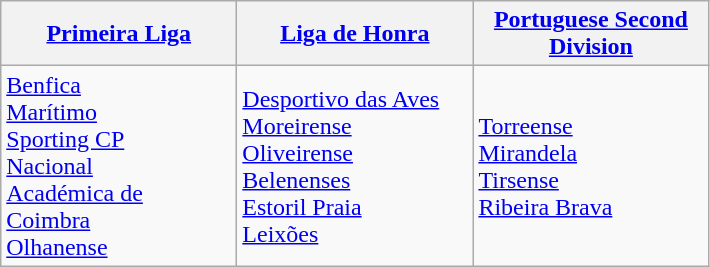<table class="wikitable" style="margin-right: 0;">
<tr text-align:center;">
<th style="width:150px;"><a href='#'>Primeira Liga</a></th>
<th style="width:150px;"><a href='#'>Liga de Honra</a></th>
<th style="width:150px;"><a href='#'>Portuguese Second Division</a></th>
</tr>
<tr>
<td><a href='#'>Benfica</a><br><a href='#'>Marítimo</a><br><a href='#'>Sporting CP</a><br><a href='#'>Nacional</a><br><a href='#'>Académica de Coimbra</a><br><a href='#'>Olhanense</a></td>
<td><a href='#'>Desportivo das Aves</a><br><a href='#'>Moreirense</a><br><a href='#'>Oliveirense</a><br><a href='#'>Belenenses</a><br><a href='#'>Estoril Praia</a><br><a href='#'>Leixões</a></td>
<td><a href='#'>Torreense</a><br><a href='#'>Mirandela</a><br><a href='#'>Tirsense</a><br><a href='#'>Ribeira Brava</a></td>
</tr>
</table>
